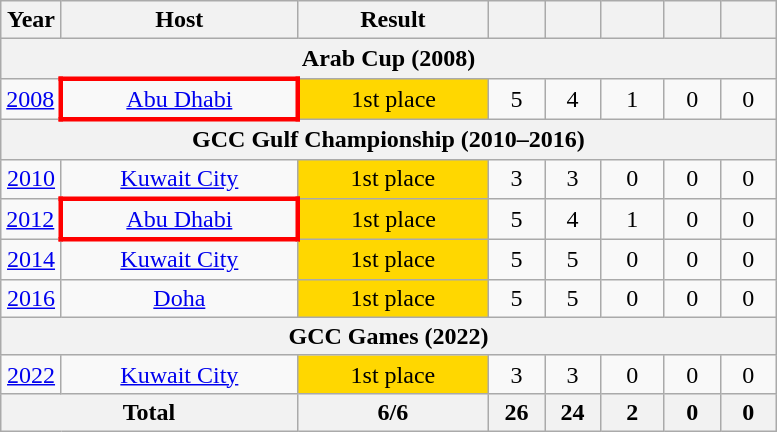<table class="wikitable" style="text-align:center">
<tr>
<th width=30>Year</th>
<th width=150>Host</th>
<th width=120>Result</th>
<th width=30></th>
<th width=30></th>
<th width=35></th>
<th width=30></th>
<th width=30></th>
</tr>
<tr>
<th colspan=8>Arab Cup (2008)</th>
</tr>
<tr>
<td><a href='#'>2008</a></td>
<td style="border: 3px solid red"> <a href='#'>Abu Dhabi</a></td>
<td bgcolor="gold"> 1st place</td>
<td>5</td>
<td>4</td>
<td>1</td>
<td>0</td>
<td>0</td>
</tr>
<tr>
<th colspan=8>GCC Gulf Championship (2010–2016)</th>
</tr>
<tr>
<td><a href='#'>2010</a></td>
<td> <a href='#'>Kuwait City</a></td>
<td bgcolor="gold"> 1st place</td>
<td>3</td>
<td>3</td>
<td>0</td>
<td>0</td>
<td>0</td>
</tr>
<tr>
<td><a href='#'>2012</a></td>
<td style="border: 3px solid red"> <a href='#'>Abu Dhabi</a></td>
<td bgcolor="gold"> 1st place</td>
<td>5</td>
<td>4</td>
<td>1</td>
<td>0</td>
<td>0</td>
</tr>
<tr>
<td><a href='#'>2014</a></td>
<td> <a href='#'>Kuwait City</a></td>
<td bgcolor="gold"> 1st place</td>
<td>5</td>
<td>5</td>
<td>0</td>
<td>0</td>
<td>0</td>
</tr>
<tr>
<td><a href='#'>2016</a></td>
<td> <a href='#'>Doha</a></td>
<td bgcolor="gold"> 1st place</td>
<td>5</td>
<td>5</td>
<td>0</td>
<td>0</td>
<td>0</td>
</tr>
<tr>
<th colspan=8>GCC Games (2022)</th>
</tr>
<tr>
<td><a href='#'>2022</a></td>
<td> <a href='#'>Kuwait City</a></td>
<td bgcolor="gold"> 1st place</td>
<td>3</td>
<td>3</td>
<td>0</td>
<td>0</td>
<td>0</td>
</tr>
<tr>
<th colspan=2>Total</th>
<th>6/6</th>
<th>26</th>
<th>24</th>
<th>2</th>
<th>0</th>
<th>0</th>
</tr>
</table>
